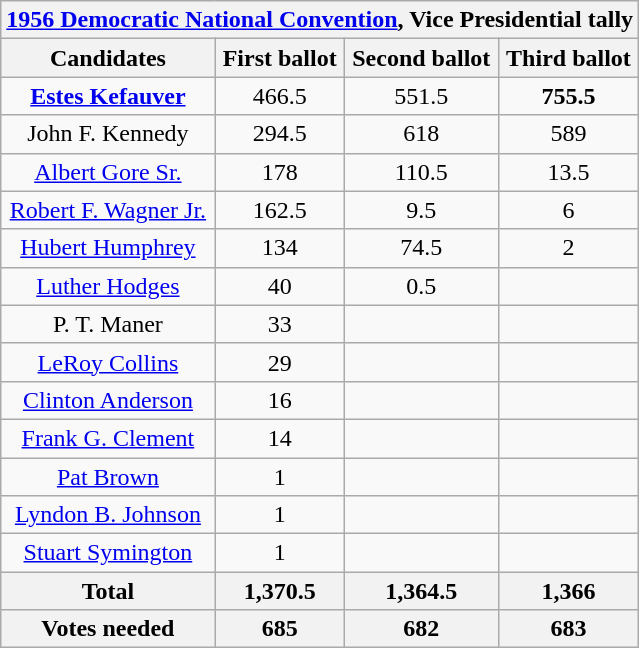<table class="wikitable" style="text-align:center;">
<tr>
<th colspan="4"><a href='#'>1956 Democratic National Convention</a>, Vice Presidential tally</th>
</tr>
<tr>
<th>Candidates</th>
<th>First ballot</th>
<th>Second ballot</th>
<th>Third ballot</th>
</tr>
<tr>
<td><strong><a href='#'>Estes Kefauver</a></strong></td>
<td>466.5</td>
<td>551.5</td>
<td><strong>755.5</strong></td>
</tr>
<tr>
<td>John F. Kennedy</td>
<td>294.5</td>
<td>618</td>
<td>589</td>
</tr>
<tr>
<td><a href='#'>Albert Gore Sr.</a></td>
<td>178</td>
<td>110.5</td>
<td>13.5</td>
</tr>
<tr>
<td><a href='#'>Robert F. Wagner Jr.</a></td>
<td>162.5</td>
<td>9.5</td>
<td>6</td>
</tr>
<tr>
<td><a href='#'>Hubert Humphrey</a></td>
<td>134</td>
<td>74.5</td>
<td>2</td>
</tr>
<tr>
<td><a href='#'>Luther Hodges</a></td>
<td>40</td>
<td>0.5</td>
<td></td>
</tr>
<tr>
<td>P. T. Maner</td>
<td>33</td>
<td></td>
<td></td>
</tr>
<tr>
<td><a href='#'>LeRoy Collins</a></td>
<td>29</td>
<td></td>
<td></td>
</tr>
<tr>
<td><a href='#'>Clinton Anderson</a></td>
<td>16</td>
<td></td>
<td></td>
</tr>
<tr>
<td><a href='#'>Frank G. Clement</a></td>
<td>14</td>
<td></td>
<td></td>
</tr>
<tr>
<td><a href='#'>Pat Brown</a></td>
<td>1</td>
<td></td>
<td></td>
</tr>
<tr>
<td><a href='#'>Lyndon B. Johnson</a></td>
<td>1</td>
<td></td>
<td></td>
</tr>
<tr>
<td><a href='#'>Stuart Symington</a></td>
<td>1</td>
<td></td>
<td></td>
</tr>
<tr>
<th>Total</th>
<th>1,370.5</th>
<th>1,364.5</th>
<th>1,366</th>
</tr>
<tr>
<th>Votes needed</th>
<th>685</th>
<th>682</th>
<th>683</th>
</tr>
</table>
